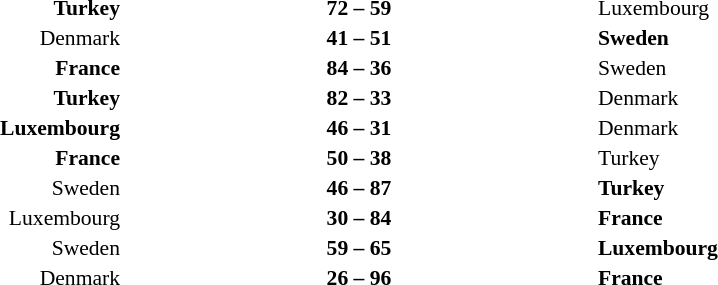<table width=75% cellspacing=1>
<tr>
<th width=25%></th>
<th width=25%></th>
<th width=25%></th>
</tr>
<tr style=font-size:90%>
<td align=right><strong>Turkey</strong></td>
<td align=center><strong>72 – 59</strong></td>
<td>Luxembourg</td>
</tr>
<tr style=font-size:90%>
<td align=right>Denmark</td>
<td align=center><strong>41 – 51</strong></td>
<td><strong>Sweden</strong></td>
</tr>
<tr style=font-size:90%>
<td align=right><strong>France</strong></td>
<td align=center><strong>84 – 36</strong></td>
<td>Sweden</td>
</tr>
<tr style=font-size:90%>
<td align=right><strong>Turkey</strong></td>
<td align=center><strong>82 – 33</strong></td>
<td>Denmark</td>
</tr>
<tr style=font-size:90%>
<td align=right><strong>Luxembourg</strong></td>
<td align=center><strong>46 – 31</strong></td>
<td>Denmark</td>
</tr>
<tr style=font-size:90%>
<td align=right><strong>France</strong></td>
<td align=center><strong>50 – 38</strong></td>
<td>Turkey</td>
</tr>
<tr style=font-size:90%>
<td align=right>Sweden</td>
<td align=center><strong>46 – 87</strong></td>
<td><strong>Turkey</strong></td>
</tr>
<tr style=font-size:90%>
<td align=right>Luxembourg</td>
<td align=center><strong>30 – 84</strong></td>
<td><strong>France</strong></td>
</tr>
<tr style=font-size:90%>
<td align=right>Sweden</td>
<td align=center><strong>59 – 65</strong></td>
<td><strong>Luxembourg</strong></td>
</tr>
<tr style=font-size:90%>
<td align=right>Denmark</td>
<td align=center><strong>26 – 96</strong></td>
<td><strong>France</strong></td>
</tr>
</table>
